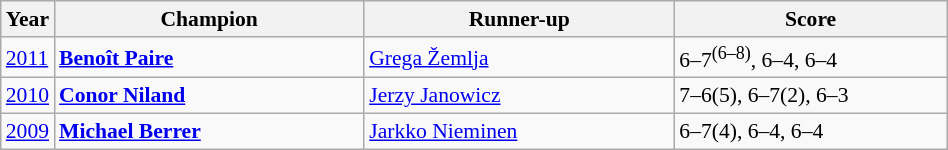<table class="wikitable" style="font-size:90%">
<tr>
<th>Year</th>
<th width="200">Champion</th>
<th width="200">Runner-up</th>
<th width="175">Score</th>
</tr>
<tr>
<td><a href='#'>2011</a></td>
<td> <strong><a href='#'>Benoît Paire</a></strong></td>
<td> <a href='#'>Grega Žemlja</a></td>
<td>6–7<sup>(6–8)</sup>, 6–4, 6–4</td>
</tr>
<tr>
<td><a href='#'>2010</a></td>
<td> <strong><a href='#'>Conor Niland</a></strong></td>
<td> <a href='#'>Jerzy Janowicz</a></td>
<td>7–6(5), 6–7(2), 6–3</td>
</tr>
<tr>
<td><a href='#'>2009</a></td>
<td> <strong><a href='#'>Michael Berrer</a></strong></td>
<td> <a href='#'>Jarkko Nieminen</a></td>
<td>6–7(4), 6–4, 6–4</td>
</tr>
</table>
